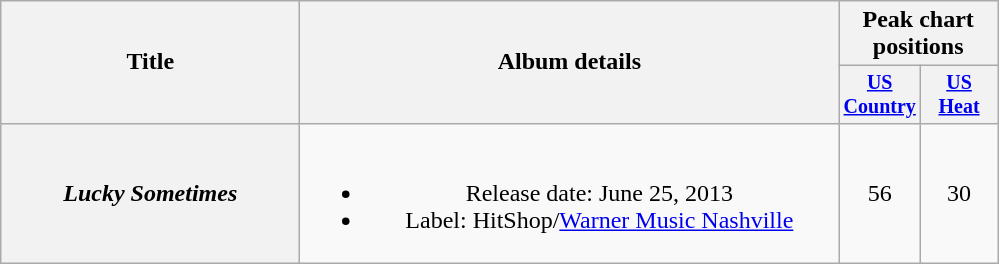<table class="wikitable plainrowheaders" style="text-align:center;">
<tr>
<th rowspan="2" style="width:12em;">Title</th>
<th rowspan="2" style="width:22em;">Album details</th>
<th colspan="2">Peak chart<br>positions</th>
</tr>
<tr style="font-size:smaller;">
<th width="45"><a href='#'>US Country</a><br></th>
<th width="45"><a href='#'>US<br>Heat</a><br></th>
</tr>
<tr>
<th scope="row"><em>Lucky Sometimes</em></th>
<td><br><ul><li>Release date: June 25, 2013</li><li>Label: HitShop/<a href='#'>Warner Music Nashville</a></li></ul></td>
<td>56</td>
<td>30</td>
</tr>
</table>
